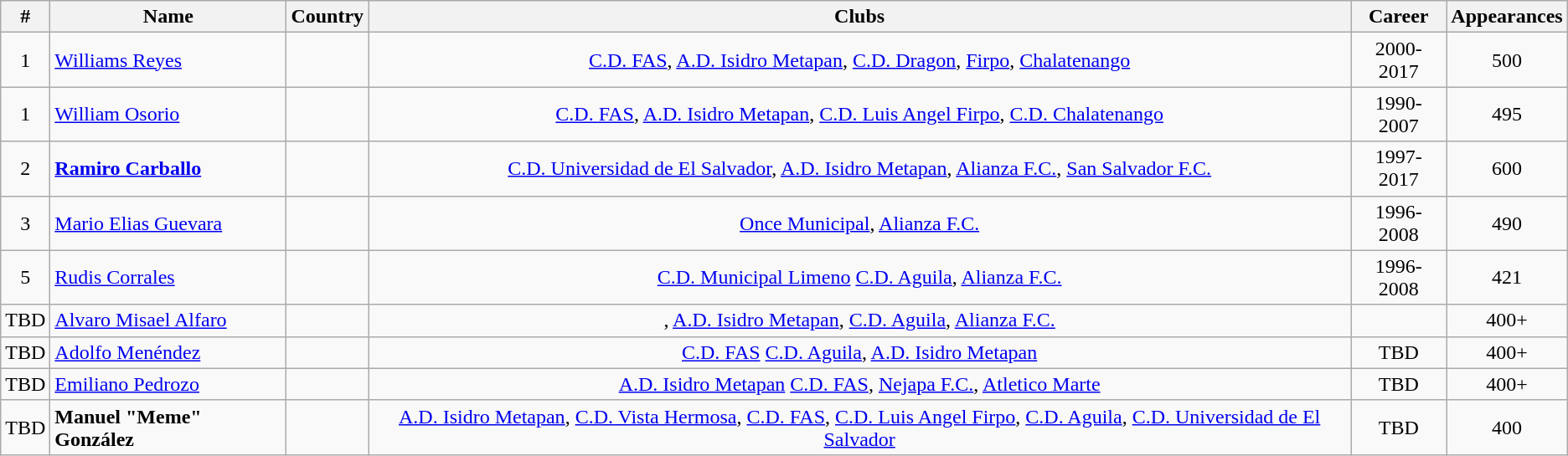<table class="wikitable" style="text-align:center;">
<tr>
<th>#</th>
<th>Name</th>
<th>Country</th>
<th>Clubs</th>
<th>Career</th>
<th>Appearances</th>
</tr>
<tr>
<td>1</td>
<td style="text-align:left;"><a href='#'>Williams Reyes</a></td>
<td></td>
<td><a href='#'>C.D. FAS</a>, <a href='#'>A.D. Isidro Metapan</a>, <a href='#'>C.D. Dragon</a>, <a href='#'>Firpo</a>, <a href='#'>Chalatenango</a></td>
<td>2000-2017</td>
<td>500</td>
</tr>
<tr>
<td>1</td>
<td style="text-align:left;"><a href='#'>William Osorio</a></td>
<td></td>
<td><a href='#'>C.D. FAS</a>, <a href='#'>A.D. Isidro Metapan</a>, <a href='#'>C.D. Luis Angel Firpo</a>, <a href='#'>C.D. Chalatenango</a></td>
<td>1990-2007</td>
<td>495</td>
</tr>
<tr>
<td>2</td>
<td align="left"><strong><a href='#'>Ramiro Carballo</a></strong></td>
<td></td>
<td><a href='#'>C.D. Universidad de El Salvador</a>, <a href='#'>A.D. Isidro Metapan</a>, <a href='#'>Alianza F.C.</a>, <a href='#'>San Salvador F.C.</a></td>
<td>1997-2017</td>
<td>600</td>
</tr>
<tr>
<td>3</td>
<td style="text-align:left;"><a href='#'>Mario Elias Guevara</a></td>
<td></td>
<td><a href='#'>Once Municipal</a>, <a href='#'>Alianza F.C.</a></td>
<td>1996-2008</td>
<td>490</td>
</tr>
<tr>
<td>5</td>
<td style="text-align:left;"><a href='#'>Rudis Corrales</a></td>
<td></td>
<td><a href='#'>C.D. Municipal Limeno</a> <a href='#'>C.D. Aguila</a>, <a href='#'>Alianza F.C.</a></td>
<td>1996-2008</td>
<td>421</td>
</tr>
<tr>
<td>TBD</td>
<td style="text-align:left;"><a href='#'>Alvaro Misael Alfaro</a></td>
<td></td>
<td>, <a href='#'>A.D. Isidro Metapan</a>, <a href='#'>C.D. Aguila</a>, <a href='#'>Alianza F.C.</a></td>
<td></td>
<td>400+</td>
</tr>
<tr>
<td>TBD</td>
<td style="text-align:left;"><a href='#'>Adolfo Menéndez</a></td>
<td></td>
<td><a href='#'>C.D. FAS</a> <a href='#'>C.D. Aguila</a>, <a href='#'>A.D. Isidro Metapan</a></td>
<td>TBD</td>
<td>400+</td>
</tr>
<tr>
<td>TBD</td>
<td style="text-align:left;"><a href='#'>Emiliano Pedrozo</a></td>
<td></td>
<td><a href='#'>A.D. Isidro Metapan</a> <a href='#'>C.D. FAS</a>, <a href='#'>Nejapa F.C.</a>, <a href='#'>Atletico Marte</a></td>
<td>TBD</td>
<td>400+</td>
</tr>
<tr>
<td>TBD</td>
<td style="text-align:left;"><strong>Manuel "Meme" González</strong></td>
<td></td>
<td><a href='#'>A.D. Isidro Metapan</a>, <a href='#'>C.D. Vista Hermosa</a>, <a href='#'>C.D. FAS</a>, <a href='#'>C.D. Luis Angel Firpo</a>, <a href='#'>C.D. Aguila</a>, <a href='#'>C.D. Universidad de El Salvador</a></td>
<td>TBD</td>
<td>400</td>
</tr>
</table>
